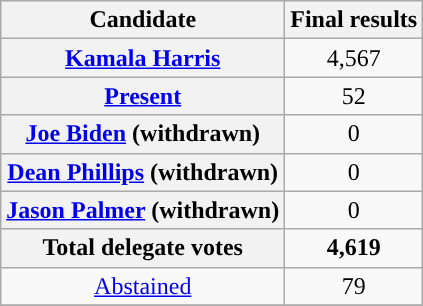<table class="wikitable plainrowheaders" style="text-align:center;">
<tr>
<th scope="col">Candidate</th>
<th scope="col">Final results</th>
</tr>
<tr>
<th scope="row" style="text-align:center;"> <a href='#'>Kamala Harris</a></th>
<td>4,567</td>
</tr>
<tr>
<th scope="row" style="text-align:center;"><a href='#'>Present</a></th>
<td>52</td>
</tr>
<tr>
<th scope="row" style="text-align:center;"> <a href='#'>Joe Biden</a> (withdrawn)</th>
<td>0</td>
</tr>
<tr>
<th scope="row" style="text-align:center;"> <a href='#'>Dean Phillips</a> (withdrawn)</th>
<td>0</td>
</tr>
<tr>
<th scope="row" style="text-align:center;"> <a href='#'>Jason Palmer</a> (withdrawn)</th>
<td>0</td>
</tr>
<tr>
<th scope="row" style="text-align:center;">Total delegate votes</th>
<td><strong>4,619</strong></td>
</tr>
<tr>
<td scope="row" style="text-align:center;"><a href='#'>Abstained</a></td>
<td>79</td>
</tr>
<tr>
</tr>
</table>
